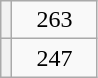<table class="wikitable">
<tr>
<th></th>
<td style="padding-left: 1em; padding-right: 1em">263</td>
</tr>
<tr>
<th></th>
<td style="padding-left: 1em; padding-right: 1em">247</td>
</tr>
</table>
